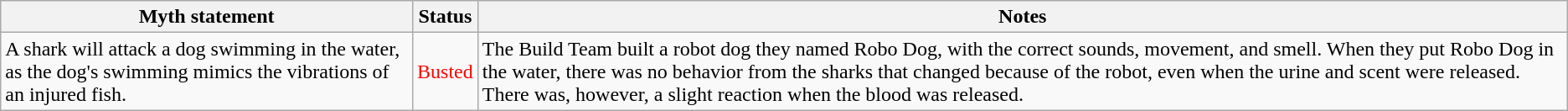<table class="wikitable plainrowheaders">
<tr>
<th>Myth statement</th>
<th>Status</th>
<th>Notes</th>
</tr>
<tr>
<td>A shark will attack a dog swimming in the water, as the dog's swimming mimics the vibrations of an injured fish.</td>
<td style="color:red">Busted</td>
<td>The Build Team built a robot dog they named Robo Dog, with the correct sounds, movement, and smell. When they put Robo Dog in the water, there was no behavior from the sharks that changed because of the robot, even when the urine and scent were released. There was, however, a slight reaction when the blood was released.</td>
</tr>
</table>
